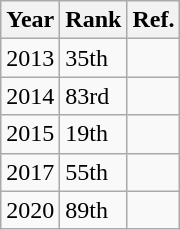<table class="wikitable sortable">
<tr>
<th>Year</th>
<th>Rank</th>
<th>Ref.</th>
</tr>
<tr>
<td>2013</td>
<td>35th</td>
<td></td>
</tr>
<tr>
<td>2014</td>
<td>83rd</td>
<td></td>
</tr>
<tr>
<td>2015</td>
<td>19th</td>
<td></td>
</tr>
<tr>
<td>2017</td>
<td>55th</td>
<td></td>
</tr>
<tr>
<td>2020</td>
<td>89th</td>
<td></td>
</tr>
</table>
